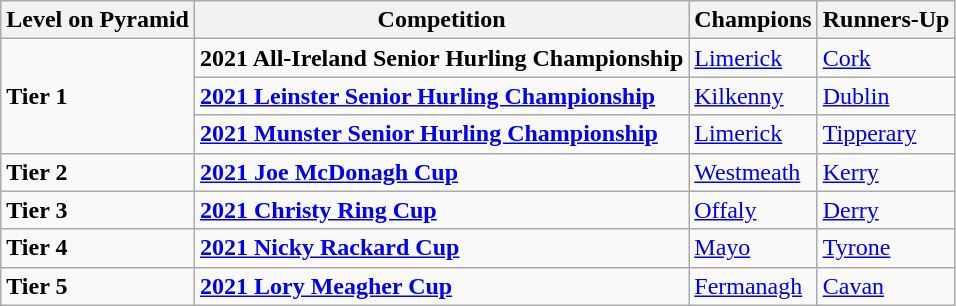<table class="wikitable">
<tr>
<th>Level on Pyramid</th>
<th>Competition</th>
<th>Champions</th>
<th>Runners-Up</th>
</tr>
<tr>
<td rowspan="3"><strong>Tier 1</strong></td>
<td><strong>2021 All-Ireland Senior Hurling Championship</strong></td>
<td> <a href='#'>Limerick</a></td>
<td> <a href='#'>Cork</a></td>
</tr>
<tr>
<td><strong><a href='#'>2021 Leinster Senior Hurling Championship</a></strong></td>
<td> <a href='#'>Kilkenny</a></td>
<td> <a href='#'>Dublin</a></td>
</tr>
<tr>
<td><strong><a href='#'>2021 Munster Senior Hurling Championship</a></strong></td>
<td> <a href='#'>Limerick</a></td>
<td> <a href='#'>Tipperary</a></td>
</tr>
<tr>
<td><strong>Tier 2</strong></td>
<td><strong><a href='#'>2021 Joe McDonagh Cup</a></strong></td>
<td> <a href='#'>Westmeath</a></td>
<td> <a href='#'>Kerry</a></td>
</tr>
<tr>
<td><strong>Tier 3</strong></td>
<td><strong><a href='#'>2021 Christy Ring Cup</a></strong></td>
<td> <a href='#'>Offaly</a></td>
<td> <a href='#'>Derry</a></td>
</tr>
<tr>
<td><strong>Tier 4</strong></td>
<td><strong><a href='#'>2021 Nicky Rackard Cup</a></strong></td>
<td> <a href='#'>Mayo</a></td>
<td> <a href='#'>Tyrone</a></td>
</tr>
<tr>
<td><strong>Tier 5</strong></td>
<td><strong><a href='#'>2021 Lory Meagher Cup</a></strong></td>
<td> <a href='#'>Fermanagh</a></td>
<td> <a href='#'>Cavan</a></td>
</tr>
</table>
